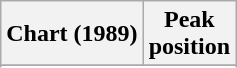<table class="wikitable sortable">
<tr>
<th align="left">Chart (1989)</th>
<th align="center">Peak<br>position</th>
</tr>
<tr>
</tr>
<tr>
</tr>
</table>
